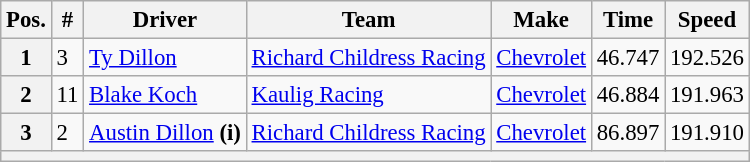<table class="wikitable" style="font-size:95%">
<tr>
<th>Pos.</th>
<th>#</th>
<th>Driver</th>
<th>Team</th>
<th>Make</th>
<th>Time</th>
<th>Speed</th>
</tr>
<tr>
<th>1</th>
<td>3</td>
<td><a href='#'>Ty Dillon</a></td>
<td><a href='#'>Richard Childress Racing</a></td>
<td><a href='#'>Chevrolet</a></td>
<td>46.747</td>
<td>192.526</td>
</tr>
<tr>
<th>2</th>
<td>11</td>
<td><a href='#'>Blake Koch</a></td>
<td><a href='#'>Kaulig Racing</a></td>
<td><a href='#'>Chevrolet</a></td>
<td>46.884</td>
<td>191.963</td>
</tr>
<tr>
<th>3</th>
<td>2</td>
<td><a href='#'>Austin Dillon</a> <strong>(i)</strong></td>
<td><a href='#'>Richard Childress Racing</a></td>
<td><a href='#'>Chevrolet</a></td>
<td>86.897</td>
<td>191.910</td>
</tr>
<tr>
<th colspan="7"></th>
</tr>
</table>
